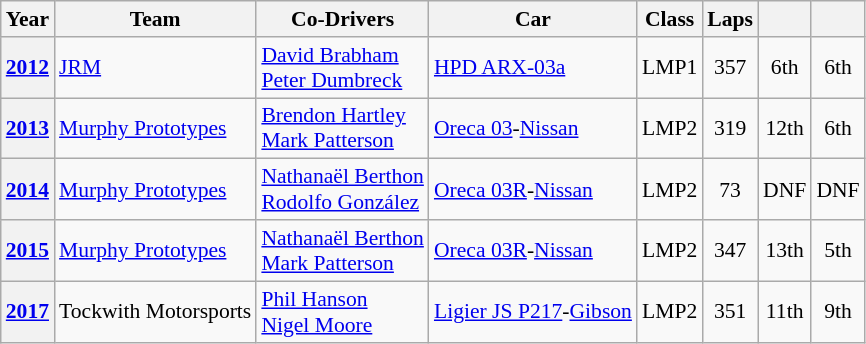<table class="wikitable" style="text-align:center; font-size:90%">
<tr>
<th>Year</th>
<th>Team</th>
<th>Co-Drivers</th>
<th>Car</th>
<th>Class</th>
<th>Laps</th>
<th></th>
<th></th>
</tr>
<tr>
<th><a href='#'>2012</a></th>
<td align="left"nowrap> <a href='#'>JRM</a></td>
<td align="left"nowrap> <a href='#'>David Brabham</a><br> <a href='#'>Peter Dumbreck</a></td>
<td align="left"nowrap><a href='#'>HPD ARX-03a</a></td>
<td>LMP1</td>
<td>357</td>
<td>6th</td>
<td>6th</td>
</tr>
<tr>
<th><a href='#'>2013</a></th>
<td align="left"nowrap> <a href='#'>Murphy Prototypes</a></td>
<td align="left"nowrap> <a href='#'>Brendon Hartley</a><br> <a href='#'>Mark Patterson</a></td>
<td align="left"nowrap><a href='#'>Oreca 03</a>-<a href='#'>Nissan</a></td>
<td>LMP2</td>
<td>319</td>
<td>12th</td>
<td>6th</td>
</tr>
<tr>
<th><a href='#'>2014</a></th>
<td align="left"nowrap> <a href='#'>Murphy Prototypes</a></td>
<td align="left"nowrap> <a href='#'>Nathanaël Berthon</a><br> <a href='#'>Rodolfo González</a></td>
<td align="left"nowrap><a href='#'>Oreca 03R</a>-<a href='#'>Nissan</a></td>
<td>LMP2</td>
<td>73</td>
<td>DNF</td>
<td>DNF</td>
</tr>
<tr>
<th><a href='#'>2015</a></th>
<td align="left"nowrap> <a href='#'>Murphy Prototypes</a></td>
<td align="left"nowrap> <a href='#'>Nathanaël Berthon</a><br> <a href='#'>Mark Patterson</a></td>
<td align="left"nowrap><a href='#'>Oreca 03R</a>-<a href='#'>Nissan</a></td>
<td>LMP2</td>
<td>347</td>
<td>13th</td>
<td>5th</td>
</tr>
<tr>
<th><a href='#'>2017</a></th>
<td align="left"nowrap> Tockwith Motorsports</td>
<td align="left"nowrap> <a href='#'>Phil Hanson</a><br> <a href='#'>Nigel Moore</a></td>
<td align="left"nowrap><a href='#'>Ligier JS P217</a>-<a href='#'>Gibson</a></td>
<td>LMP2</td>
<td>351</td>
<td>11th</td>
<td>9th</td>
</tr>
</table>
